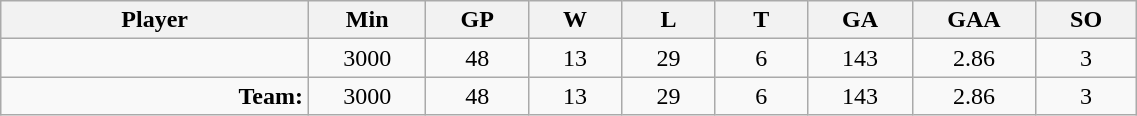<table class="wikitable sortable" width="60%">
<tr>
<th bgcolor="#DDDDFF" width="10%">Player</th>
<th width="3%" bgcolor="#DDDDFF" title="Minutes played">Min</th>
<th width="3%" bgcolor="#DDDDFF" title="Games played in">GP</th>
<th width="3%" bgcolor="#DDDDFF" title="Games played in">W</th>
<th width="3%" bgcolor="#DDDDFF"title="Games played in">L</th>
<th width="3%" bgcolor="#DDDDFF" title="Ties">T</th>
<th width="3%" bgcolor="#DDDDFF" title="Goals against">GA</th>
<th width="3%" bgcolor="#DDDDFF" title="Goals against average">GAA</th>
<th width="3%" bgcolor="#DDDDFF"title="Shut-outs">SO</th>
</tr>
<tr align="center">
<td align="right"></td>
<td>3000</td>
<td>48</td>
<td>13</td>
<td>29</td>
<td>6</td>
<td>143</td>
<td>2.86</td>
<td>3</td>
</tr>
<tr align="center">
<td align="right"><strong>Team:</strong></td>
<td>3000</td>
<td>48</td>
<td>13</td>
<td>29</td>
<td>6</td>
<td>143</td>
<td>2.86</td>
<td>3</td>
</tr>
</table>
